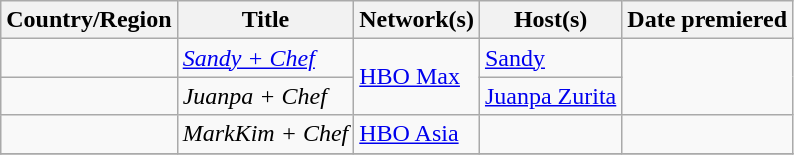<table class="wikitable plainrowheaders sortable" width:100%;">
<tr>
<th scope="col">Country/Region</th>
<th scope="col">Title</th>
<th scope="col" class="unsortable">Network(s)</th>
<th scope="col">Host(s)</th>
<th scope="col">Date premiered</th>
</tr>
<tr>
<td></td>
<td><em><a href='#'>Sandy + Chef</a></em></td>
<td rowspan="2"><a href='#'>HBO Max</a></td>
<td><a href='#'>Sandy</a></td>
<td rowspan="2"></td>
</tr>
<tr>
<td></td>
<td><em>Juanpa + Chef</em></td>
<td><a href='#'>Juanpa Zurita</a></td>
</tr>
<tr>
<td></td>
<td><em>MarkKim + Chef</em></td>
<td><a href='#'>HBO Asia</a></td>
<td></td>
<td></td>
</tr>
<tr>
</tr>
</table>
